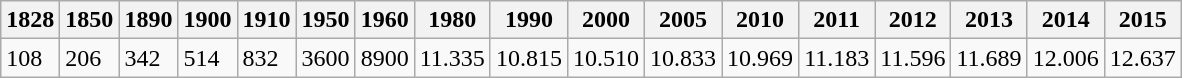<table class="wikitable">
<tr>
<th>1828</th>
<th>1850</th>
<th>1890</th>
<th>1900</th>
<th>1910</th>
<th>1950</th>
<th>1960</th>
<th>1980</th>
<th>1990</th>
<th>2000</th>
<th>2005</th>
<th>2010</th>
<th>2011</th>
<th>2012</th>
<th>2013</th>
<th>2014</th>
<th>2015</th>
</tr>
<tr>
<td>108</td>
<td>206</td>
<td>342</td>
<td>514</td>
<td>832</td>
<td>3600</td>
<td>8900</td>
<td>11.335</td>
<td>10.815</td>
<td>10.510</td>
<td>10.833</td>
<td>10.969</td>
<td>11.183</td>
<td>11.596</td>
<td>11.689</td>
<td>12.006</td>
<td>12.637</td>
</tr>
</table>
